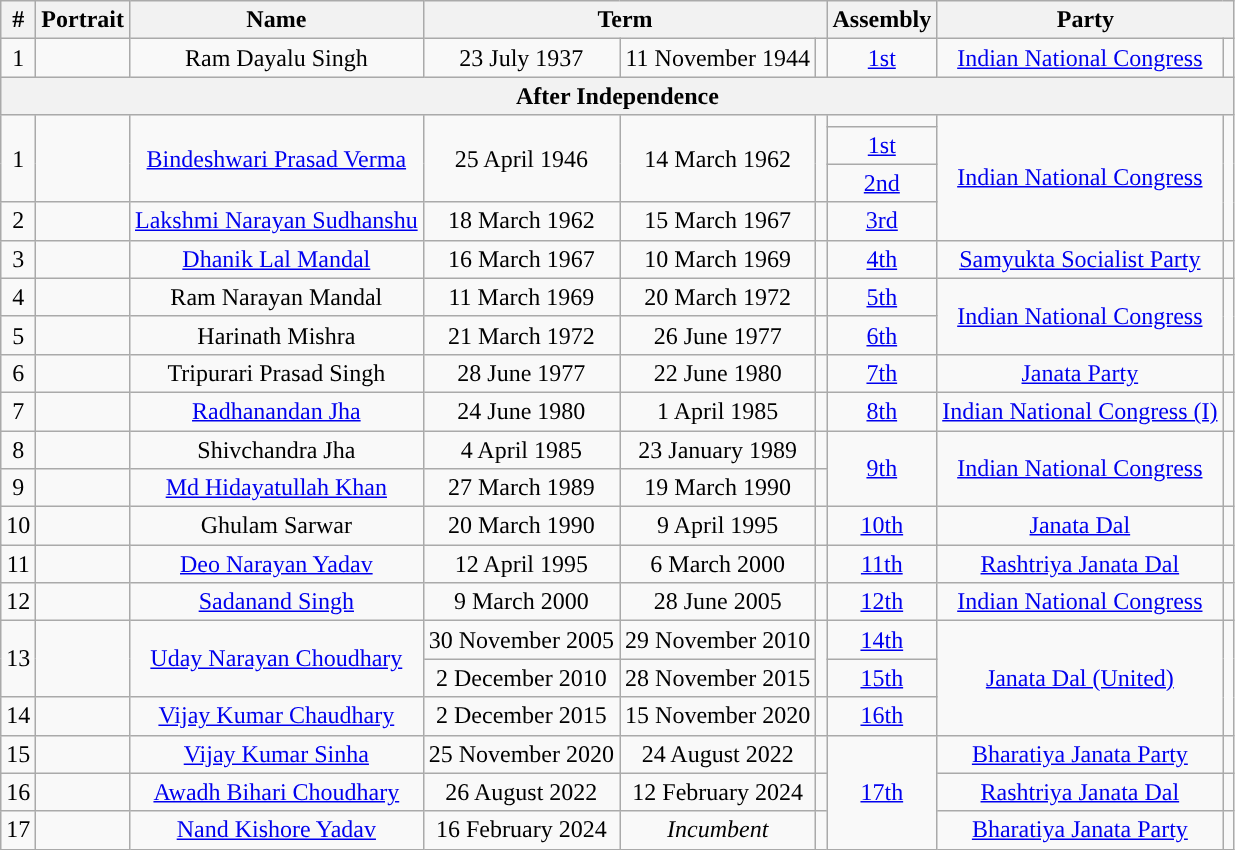<table class="wikitable" style="text-align:center">
<tr>
<th>#</th>
<th>Portrait</th>
<th>Name</th>
<th colspan="3">Term</th>
<th>Assembly</th>
<th colspan="2">Party</th>
</tr>
<tr>
<td>1</td>
<td></td>
<td>Ram Dayalu Singh</td>
<td>23 July 1937</td>
<td>11 November 1944</td>
<td></td>
<td><a href='#'>1st</a></td>
<td><a href='#'>Indian National Congress</a></td>
<td style="background-color:"></td>
</tr>
<tr>
<th colspan="9">After Independence</th>
</tr>
<tr>
<td rowspan="3">1</td>
<td rowspan="3"></td>
<td rowspan="3"><a href='#'>Bindeshwari Prasad Verma</a></td>
<td rowspan="3">25 April 1946</td>
<td rowspan="3">14 March 1962</td>
<td rowspan="3"></td>
<td></td>
<td rowspan="4"><a href='#'>Indian National Congress</a></td>
<td rowspan="4" style="background-color:"></td>
</tr>
<tr>
<td><a href='#'>1st</a></td>
</tr>
<tr>
<td><a href='#'>2nd</a></td>
</tr>
<tr>
<td>2</td>
<td></td>
<td><a href='#'>Lakshmi Narayan Sudhanshu</a></td>
<td>18 March 1962</td>
<td>15 March 1967</td>
<td></td>
<td><a href='#'>3rd</a></td>
</tr>
<tr>
<td>3</td>
<td></td>
<td><a href='#'>Dhanik Lal Mandal</a></td>
<td>16 March 1967</td>
<td>10 March 1969</td>
<td></td>
<td><a href='#'>4th</a></td>
<td><a href='#'>Samyukta Socialist Party</a></td>
<td style="background-color:"></td>
</tr>
<tr>
<td>4</td>
<td></td>
<td>Ram Narayan Mandal</td>
<td>11 March 1969</td>
<td>20 March 1972</td>
<td></td>
<td><a href='#'>5th</a></td>
<td rowspan="2"><a href='#'>Indian National Congress</a></td>
<td rowspan="2" style="background-color:"></td>
</tr>
<tr>
<td>5</td>
<td></td>
<td>Harinath Mishra</td>
<td>21 March 1972</td>
<td>26 June 1977</td>
<td></td>
<td><a href='#'>6th</a></td>
</tr>
<tr>
<td>6</td>
<td></td>
<td>Tripurari Prasad Singh</td>
<td>28 June 1977</td>
<td>22 June 1980</td>
<td></td>
<td><a href='#'>7th</a></td>
<td><a href='#'>Janata Party</a></td>
<td style="background-color:"></td>
</tr>
<tr>
<td>7</td>
<td></td>
<td><a href='#'>Radhanandan Jha</a></td>
<td>24 June 1980</td>
<td>1 April 1985</td>
<td></td>
<td><a href='#'>8th</a></td>
<td><a href='#'>Indian National Congress (I)</a></td>
<td style="background-color:"></td>
</tr>
<tr>
<td>8</td>
<td></td>
<td>Shivchandra Jha</td>
<td>4 April 1985</td>
<td>23 January 1989</td>
<td></td>
<td rowspan="2"><a href='#'>9th</a></td>
<td rowspan="2"><a href='#'>Indian National Congress</a></td>
<td rowspan="2" style="background-color:"></td>
</tr>
<tr>
<td>9</td>
<td></td>
<td><a href='#'>Md Hidayatullah Khan</a></td>
<td>27 March 1989</td>
<td>19 March 1990</td>
<td></td>
</tr>
<tr>
<td>10</td>
<td></td>
<td>Ghulam Sarwar</td>
<td>20 March 1990</td>
<td>9 April 1995</td>
<td></td>
<td><a href='#'>10th</a></td>
<td rowspan="2"><a href='#'>Janata Dal</a></td>
<td rowspan="2" style="background-color:"></td>
</tr>
<tr>
<td rowspan="2">11</td>
<td rowspan="2"></td>
<td rowspan="2"><a href='#'>Deo Narayan Yadav</a></td>
<td rowspan="2">12 April 1995</td>
<td rowspan="2">6 March 2000</td>
<td rowspan="2"></td>
<td rowspan="2"><a href='#'>11th</a></td>
</tr>
<tr>
<td><a href='#'>Rashtriya Janata Dal</a></td>
<td style="background-color:"></td>
</tr>
<tr>
<td>12</td>
<td></td>
<td><a href='#'>Sadanand Singh</a></td>
<td>9 March 2000</td>
<td>28 June 2005</td>
<td></td>
<td><a href='#'>12th</a></td>
<td><a href='#'>Indian National Congress</a></td>
<td style="background-color:"></td>
</tr>
<tr>
<td rowspan="2">13</td>
<td rowspan="2"></td>
<td rowspan="2"><a href='#'>Uday Narayan Choudhary</a></td>
<td>30 November 2005</td>
<td>29 November 2010</td>
<td rowspan="2"></td>
<td><a href='#'>14th</a></td>
<td rowspan="3"><a href='#'>Janata Dal (United)</a></td>
<td rowspan="3" style="background-color:"></td>
</tr>
<tr>
<td>2 December 2010</td>
<td>28 November 2015</td>
<td><a href='#'>15th</a></td>
</tr>
<tr>
<td>14</td>
<td></td>
<td><a href='#'>Vijay Kumar Chaudhary</a></td>
<td>2 December 2015</td>
<td>15 November 2020</td>
<td></td>
<td><a href='#'>16th</a></td>
</tr>
<tr>
<td>15</td>
<td></td>
<td><a href='#'>Vijay Kumar Sinha</a></td>
<td>25 November 2020</td>
<td>24 August 2022</td>
<td></td>
<td rowspan="3"><a href='#'>17th</a></td>
<td><a href='#'>Bharatiya Janata Party</a></td>
<td style="background-color:"></td>
</tr>
<tr>
<td>16</td>
<td></td>
<td><a href='#'>Awadh Bihari Choudhary</a></td>
<td>26 August 2022</td>
<td>12 February 2024</td>
<td></td>
<td><a href='#'>Rashtriya Janata Dal</a></td>
<td style="background-color:"></td>
</tr>
<tr>
<td>17</td>
<td></td>
<td><a href='#'>Nand Kishore Yadav</a></td>
<td>16 February 2024</td>
<td><em>Incumbent</em></td>
<td></td>
<td><a href='#'>Bharatiya Janata Party</a></td>
<td style="background-color:"></td>
</tr>
</table>
